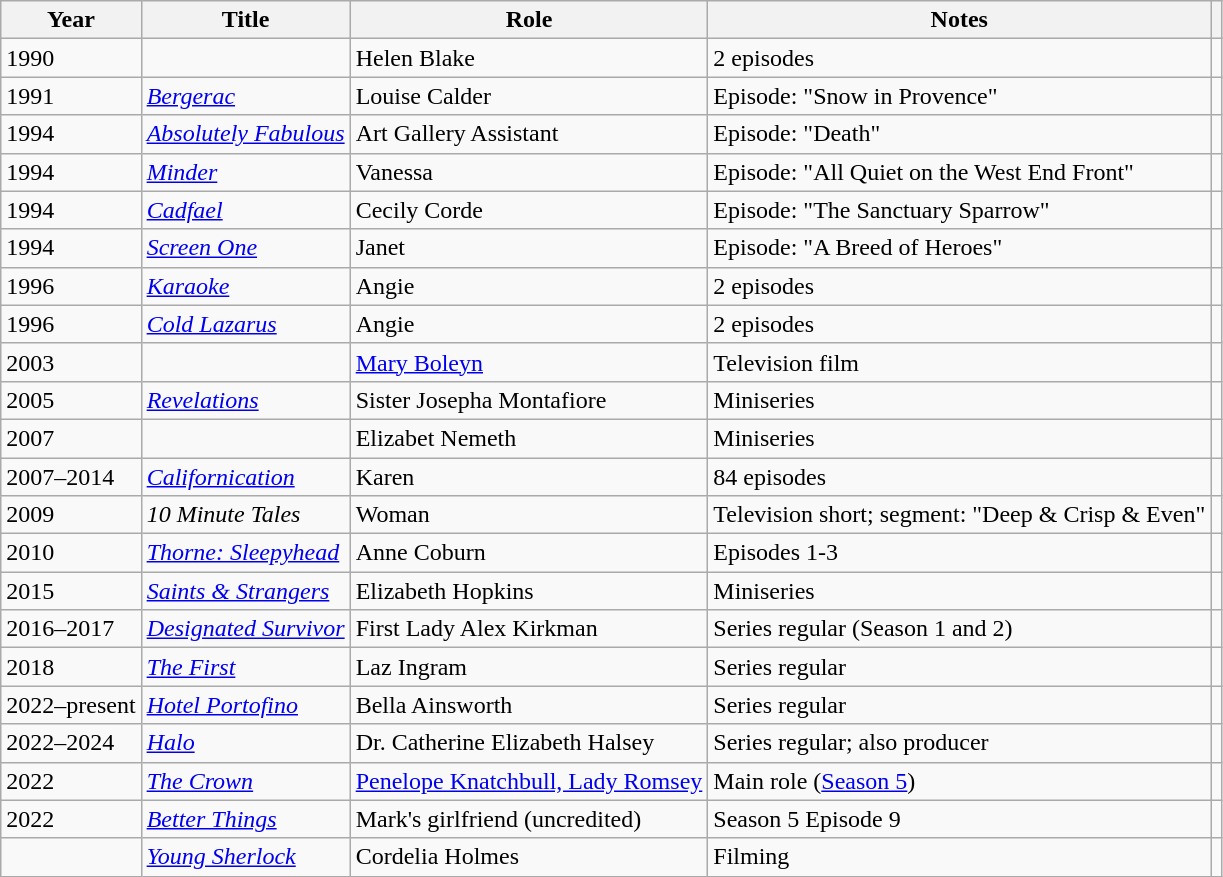<table class="wikitable plainrowheaders sortable">
<tr>
<th scope="col">Year</th>
<th scope="col">Title</th>
<th scope="col">Role</th>
<th scope="col" class="unsortable">Notes</th>
<th scope="col" class="unsortable"></th>
</tr>
<tr>
<td>1990</td>
<td><em></em></td>
<td>Helen Blake</td>
<td>2 episodes</td>
<td style="text-align: center;"></td>
</tr>
<tr>
<td>1991</td>
<td><em><a href='#'>Bergerac</a></em></td>
<td>Louise Calder</td>
<td>Episode: "Snow in Provence"</td>
<td style="text-align: center;"></td>
</tr>
<tr>
<td>1994</td>
<td><em><a href='#'>Absolutely Fabulous</a></em></td>
<td>Art Gallery Assistant</td>
<td>Episode: "Death"</td>
<td style="text-align: center;"></td>
</tr>
<tr>
<td>1994</td>
<td><em><a href='#'>Minder</a></em></td>
<td>Vanessa</td>
<td>Episode: "All Quiet on the West End Front"</td>
<td style="text-align: center;"></td>
</tr>
<tr>
<td>1994</td>
<td><em><a href='#'>Cadfael</a></em></td>
<td>Cecily Corde</td>
<td>Episode: "The Sanctuary Sparrow"</td>
<td style="text-align: center;"></td>
</tr>
<tr>
<td>1994</td>
<td><em><a href='#'>Screen One</a></em></td>
<td>Janet</td>
<td>Episode: "A Breed of Heroes"</td>
<td style="text-align: center;"></td>
</tr>
<tr>
<td>1996</td>
<td><em><a href='#'>Karaoke</a></em></td>
<td>Angie</td>
<td>2 episodes</td>
<td style="text-align: center;"></td>
</tr>
<tr>
<td>1996</td>
<td><em><a href='#'>Cold Lazarus</a></em></td>
<td>Angie</td>
<td>2 episodes</td>
<td style="text-align: center;"></td>
</tr>
<tr>
<td>2003</td>
<td><em></em></td>
<td><a href='#'>Mary Boleyn</a></td>
<td>Television film</td>
<td style="text-align: center;"></td>
</tr>
<tr>
<td>2005</td>
<td><em><a href='#'>Revelations</a></em></td>
<td>Sister Josepha Montafiore</td>
<td>Miniseries</td>
<td style="text-align: center;"></td>
</tr>
<tr>
<td>2007</td>
<td><em></em></td>
<td>Elizabet Nemeth</td>
<td>Miniseries</td>
<td style="text-align: center;"></td>
</tr>
<tr>
<td>2007–2014</td>
<td><em><a href='#'>Californication</a></em></td>
<td>Karen</td>
<td>84 episodes</td>
<td style="text-align: center;"></td>
</tr>
<tr>
<td>2009</td>
<td><em>10 Minute Tales</em></td>
<td>Woman</td>
<td>Television short; segment: "Deep & Crisp & Even"</td>
<td style="text-align: center;"></td>
</tr>
<tr>
<td>2010</td>
<td><em><a href='#'>Thorne: Sleepyhead</a></em></td>
<td>Anne Coburn</td>
<td>Episodes 1-3</td>
<td style="text-align: center;"></td>
</tr>
<tr>
<td>2015</td>
<td><em><a href='#'>Saints & Strangers</a></em></td>
<td>Elizabeth Hopkins</td>
<td>Miniseries</td>
<td style="text-align: center;"></td>
</tr>
<tr>
<td>2016–2017</td>
<td><em><a href='#'>Designated Survivor</a></em></td>
<td>First Lady Alex Kirkman</td>
<td>Series regular (Season 1 and 2)</td>
<td style="text-align: center;"></td>
</tr>
<tr>
<td>2018</td>
<td><em><a href='#'>The First</a></em></td>
<td>Laz Ingram</td>
<td>Series regular</td>
<td style="text-align: center;"></td>
</tr>
<tr>
<td>2022–present</td>
<td><em><a href='#'>Hotel Portofino</a></em></td>
<td>Bella Ainsworth</td>
<td>Series regular</td>
<td style="text-align: center;"></td>
</tr>
<tr>
<td>2022–2024</td>
<td><em><a href='#'>Halo</a></em></td>
<td>Dr. Catherine Elizabeth Halsey</td>
<td>Series regular; also producer</td>
<td style="text-align: center;"></td>
</tr>
<tr>
<td>2022</td>
<td><a href='#'><em>The Crown</em></a></td>
<td><a href='#'>Penelope Knatchbull, Lady Romsey</a></td>
<td>Main role (<a href='#'>Season 5</a>)</td>
<td style="text-align: center;"></td>
</tr>
<tr>
<td>2022</td>
<td><em><a href='#'>Better Things</a></em></td>
<td>Mark's girlfriend (uncredited)</td>
<td>Season 5 Episode 9</td>
<td style="text-align: center;"></td>
</tr>
<tr>
<td></td>
<td><em><a href='#'>Young Sherlock</a></em></td>
<td>Cordelia Holmes</td>
<td>Filming</td>
<td></td>
</tr>
</table>
